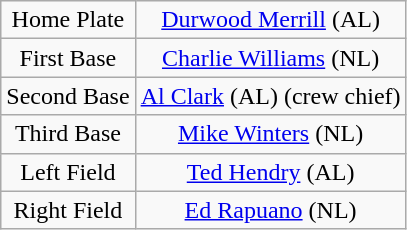<table class="wikitable" style="font-size: 100%; text-align:center;">
<tr>
<td>Home Plate</td>
<td><a href='#'>Durwood Merrill</a> (AL)</td>
</tr>
<tr>
<td>First Base</td>
<td><a href='#'>Charlie Williams</a> (NL)</td>
</tr>
<tr>
<td>Second Base</td>
<td><a href='#'>Al Clark</a> (AL) (crew chief)</td>
</tr>
<tr>
<td>Third Base</td>
<td><a href='#'>Mike Winters</a> (NL)</td>
</tr>
<tr>
<td>Left Field</td>
<td><a href='#'>Ted Hendry</a> (AL)</td>
</tr>
<tr>
<td>Right Field</td>
<td><a href='#'>Ed Rapuano</a> (NL)</td>
</tr>
</table>
